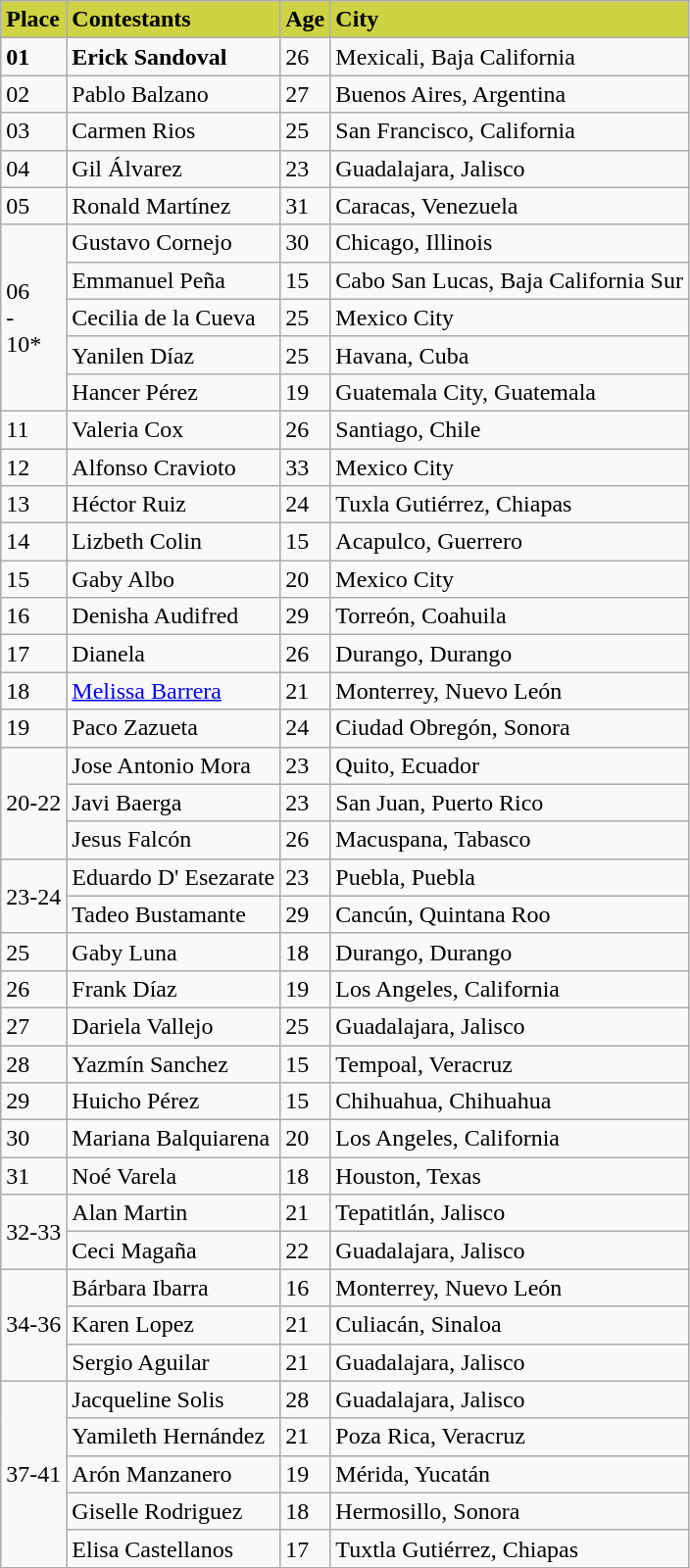<table class="wikitable">
<tr style="background:#CED343; color:Black;">
<td><strong>Place</strong></td>
<td><strong>Contestants</strong></td>
<td><strong>Age</strong></td>
<td><strong>City</strong></td>
</tr>
<tr>
<td><strong>01</strong></td>
<td><strong>Erick Sandoval</strong></td>
<td>26</td>
<td>Mexicali, Baja California</td>
</tr>
<tr>
<td>02</td>
<td>Pablo Balzano</td>
<td>27</td>
<td>Buenos Aires, Argentina</td>
</tr>
<tr>
<td>03</td>
<td>Carmen Rios</td>
<td>25</td>
<td>San Francisco, California</td>
</tr>
<tr>
<td>04</td>
<td>Gil Álvarez</td>
<td>23</td>
<td>Guadalajara, Jalisco</td>
</tr>
<tr>
<td>05</td>
<td>Ronald Martínez</td>
<td>31</td>
<td>Caracas, Venezuela</td>
</tr>
<tr>
<td rowspan=5>06<br>-<br>10*</td>
<td>Gustavo Cornejo</td>
<td>30</td>
<td>Chicago, Illinois</td>
</tr>
<tr>
<td>Emmanuel Peña</td>
<td>15</td>
<td>Cabo San Lucas, Baja California Sur</td>
</tr>
<tr>
<td>Cecilia de la Cueva</td>
<td>25</td>
<td>Mexico City</td>
</tr>
<tr>
<td>Yanilen Díaz</td>
<td>25</td>
<td>Havana, Cuba</td>
</tr>
<tr>
<td>Hancer Pérez</td>
<td>19</td>
<td>Guatemala City, Guatemala</td>
</tr>
<tr>
<td>11</td>
<td>Valeria Cox</td>
<td>26</td>
<td>Santiago, Chile</td>
</tr>
<tr>
<td>12</td>
<td>Alfonso Cravioto</td>
<td>33</td>
<td>Mexico City</td>
</tr>
<tr>
<td>13</td>
<td>Héctor Ruiz</td>
<td>24</td>
<td>Tuxla Gutiérrez, Chiapas</td>
</tr>
<tr>
<td>14</td>
<td>Lizbeth Colin</td>
<td>15</td>
<td>Acapulco, Guerrero</td>
</tr>
<tr>
<td>15</td>
<td>Gaby Albo</td>
<td>20</td>
<td>Mexico City</td>
</tr>
<tr>
<td>16</td>
<td>Denisha Audifred</td>
<td>29</td>
<td>Torreón, Coahuila</td>
</tr>
<tr>
<td>17</td>
<td>Dianela</td>
<td>26</td>
<td>Durango, Durango</td>
</tr>
<tr>
<td>18</td>
<td><a href='#'>Melissa Barrera</a></td>
<td>21</td>
<td>Monterrey, Nuevo León</td>
</tr>
<tr>
<td>19</td>
<td>Paco Zazueta</td>
<td>24</td>
<td>Ciudad Obregón, Sonora</td>
</tr>
<tr>
<td rowspan=3>20-22</td>
<td>Jose Antonio Mora</td>
<td>23</td>
<td>Quito, Ecuador</td>
</tr>
<tr>
<td>Javi Baerga</td>
<td>23</td>
<td>San Juan, Puerto Rico</td>
</tr>
<tr>
<td>Jesus Falcón</td>
<td>26</td>
<td>Macuspana, Tabasco</td>
</tr>
<tr>
<td rowspan=2>23-24</td>
<td>Eduardo D' Esezarate</td>
<td>23</td>
<td>Puebla, Puebla</td>
</tr>
<tr>
<td>Tadeo Bustamante</td>
<td>29</td>
<td>Cancún, Quintana Roo</td>
</tr>
<tr>
<td>25</td>
<td>Gaby Luna</td>
<td>18</td>
<td>Durango, Durango</td>
</tr>
<tr>
<td>26</td>
<td>Frank Díaz</td>
<td>19</td>
<td>Los Angeles, California</td>
</tr>
<tr>
<td>27</td>
<td>Dariela Vallejo</td>
<td>25</td>
<td>Guadalajara, Jalisco</td>
</tr>
<tr>
<td>28</td>
<td>Yazmín Sanchez</td>
<td>15</td>
<td>Tempoal, Veracruz</td>
</tr>
<tr>
<td>29</td>
<td>Huicho Pérez</td>
<td>15</td>
<td>Chihuahua, Chihuahua</td>
</tr>
<tr>
<td>30</td>
<td>Mariana Balquiarena</td>
<td>20</td>
<td>Los Angeles, California</td>
</tr>
<tr>
<td>31</td>
<td>Noé Varela</td>
<td>18</td>
<td>Houston, Texas</td>
</tr>
<tr>
<td rowspan=2>32-33</td>
<td>Alan Martin</td>
<td>21</td>
<td>Tepatitlán, Jalisco</td>
</tr>
<tr>
<td>Ceci Magaña</td>
<td>22</td>
<td>Guadalajara, Jalisco</td>
</tr>
<tr>
<td rowspan=3>34-36</td>
<td>Bárbara Ibarra</td>
<td>16</td>
<td>Monterrey, Nuevo León</td>
</tr>
<tr>
<td>Karen Lopez</td>
<td>21</td>
<td>Culiacán, Sinaloa</td>
</tr>
<tr>
<td>Sergio Aguilar</td>
<td>21</td>
<td>Guadalajara, Jalisco</td>
</tr>
<tr>
<td rowspan=5>37-41</td>
<td>Jacqueline Solis</td>
<td>28</td>
<td>Guadalajara, Jalisco</td>
</tr>
<tr>
<td>Yamileth Hernández</td>
<td>21</td>
<td>Poza Rica, Veracruz</td>
</tr>
<tr>
<td>Arón Manzanero</td>
<td>19</td>
<td>Mérida, Yucatán</td>
</tr>
<tr>
<td>Giselle Rodriguez</td>
<td>18</td>
<td>Hermosillo, Sonora</td>
</tr>
<tr>
<td>Elisa Castellanos</td>
<td>17</td>
<td>Tuxtla Gutiérrez, Chiapas</td>
</tr>
</table>
